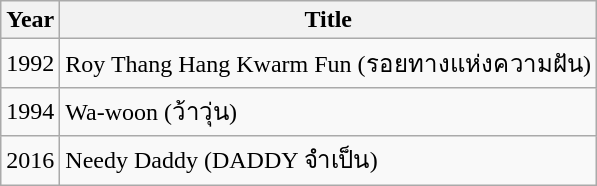<table class="wikitable">
<tr>
<th>Year</th>
<th>Title</th>
</tr>
<tr>
<td>1992</td>
<td>Roy Thang Hang Kwarm Fun (รอยทางแห่งความฝัน)</td>
</tr>
<tr>
<td>1994</td>
<td>Wa-woon (ว้าวุ่น)</td>
</tr>
<tr>
<td>2016</td>
<td>Needy Daddy (DADDY จำเป็น)</td>
</tr>
</table>
